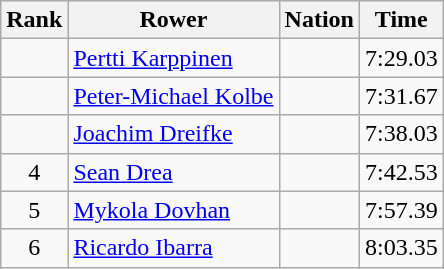<table class="wikitable sortable" style="text-align:center">
<tr>
<th>Rank</th>
<th>Rower</th>
<th>Nation</th>
<th>Time</th>
</tr>
<tr>
<td></td>
<td align=left><a href='#'>Pertti Karppinen</a></td>
<td align=left></td>
<td>7:29.03</td>
</tr>
<tr>
<td></td>
<td align=left><a href='#'>Peter-Michael Kolbe</a></td>
<td align=left></td>
<td>7:31.67</td>
</tr>
<tr>
<td></td>
<td align=left><a href='#'>Joachim Dreifke</a></td>
<td align=left></td>
<td>7:38.03</td>
</tr>
<tr>
<td>4</td>
<td align=left><a href='#'>Sean Drea</a></td>
<td align=left></td>
<td>7:42.53</td>
</tr>
<tr>
<td>5</td>
<td align=left><a href='#'>Mykola Dovhan</a></td>
<td align=left></td>
<td>7:57.39</td>
</tr>
<tr>
<td>6</td>
<td align=left><a href='#'>Ricardo Ibarra</a></td>
<td align=left></td>
<td>8:03.35</td>
</tr>
</table>
